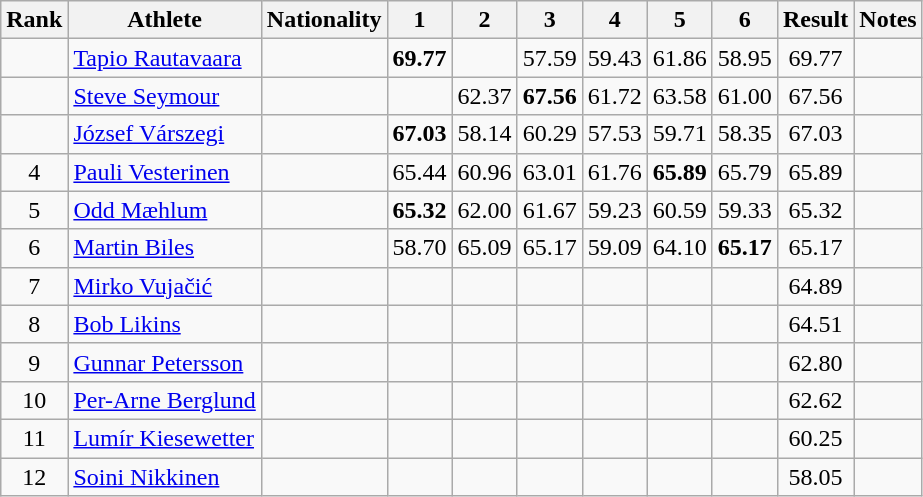<table class="wikitable sortable" style="text-align:center">
<tr>
<th>Rank</th>
<th>Athlete</th>
<th>Nationality</th>
<th>1</th>
<th>2</th>
<th>3</th>
<th>4</th>
<th>5</th>
<th>6</th>
<th>Result</th>
<th>Notes</th>
</tr>
<tr>
<td></td>
<td align=left><a href='#'>Tapio Rautavaara</a></td>
<td align=left></td>
<td><strong>69.77</strong></td>
<td></td>
<td>57.59</td>
<td>59.43</td>
<td>61.86</td>
<td>58.95</td>
<td>69.77</td>
<td></td>
</tr>
<tr>
<td></td>
<td align=left><a href='#'>Steve Seymour</a></td>
<td align=left></td>
<td></td>
<td>62.37</td>
<td><strong>67.56</strong></td>
<td>61.72</td>
<td>63.58</td>
<td>61.00</td>
<td>67.56</td>
<td></td>
</tr>
<tr>
<td></td>
<td align=left><a href='#'>József Várszegi</a></td>
<td align=left></td>
<td><strong>67.03</strong></td>
<td>58.14</td>
<td>60.29</td>
<td>57.53</td>
<td>59.71</td>
<td>58.35</td>
<td>67.03</td>
<td></td>
</tr>
<tr>
<td>4</td>
<td align=left><a href='#'>Pauli Vesterinen</a></td>
<td align=left></td>
<td>65.44</td>
<td>60.96</td>
<td>63.01</td>
<td>61.76</td>
<td><strong>65.89</strong></td>
<td>65.79</td>
<td>65.89</td>
<td></td>
</tr>
<tr>
<td>5</td>
<td align=left><a href='#'>Odd Mæhlum</a></td>
<td align=left></td>
<td><strong>65.32</strong></td>
<td>62.00</td>
<td>61.67</td>
<td>59.23</td>
<td>60.59</td>
<td>59.33</td>
<td>65.32</td>
<td></td>
</tr>
<tr>
<td>6</td>
<td align=left><a href='#'>Martin Biles</a></td>
<td align=left></td>
<td>58.70</td>
<td>65.09</td>
<td>65.17</td>
<td>59.09</td>
<td>64.10</td>
<td><strong>65.17</strong></td>
<td>65.17</td>
<td></td>
</tr>
<tr>
<td>7</td>
<td align=left><a href='#'>Mirko Vujačić</a></td>
<td align=left></td>
<td></td>
<td></td>
<td></td>
<td></td>
<td></td>
<td></td>
<td>64.89</td>
<td></td>
</tr>
<tr>
<td>8</td>
<td align=left><a href='#'>Bob Likins</a></td>
<td align=left></td>
<td></td>
<td></td>
<td></td>
<td></td>
<td></td>
<td></td>
<td>64.51</td>
<td></td>
</tr>
<tr>
<td>9</td>
<td align=left><a href='#'>Gunnar Petersson</a></td>
<td align=left></td>
<td></td>
<td></td>
<td></td>
<td></td>
<td></td>
<td></td>
<td>62.80</td>
<td></td>
</tr>
<tr>
<td>10</td>
<td align=left><a href='#'>Per-Arne Berglund</a></td>
<td align=left></td>
<td></td>
<td></td>
<td></td>
<td></td>
<td></td>
<td></td>
<td>62.62</td>
<td></td>
</tr>
<tr>
<td>11</td>
<td align=left><a href='#'>Lumír Kiesewetter</a></td>
<td align=left></td>
<td></td>
<td></td>
<td></td>
<td></td>
<td></td>
<td></td>
<td>60.25</td>
<td></td>
</tr>
<tr>
<td>12</td>
<td align=left><a href='#'>Soini Nikkinen</a></td>
<td align=left></td>
<td></td>
<td></td>
<td></td>
<td></td>
<td></td>
<td></td>
<td>58.05</td>
<td></td>
</tr>
</table>
